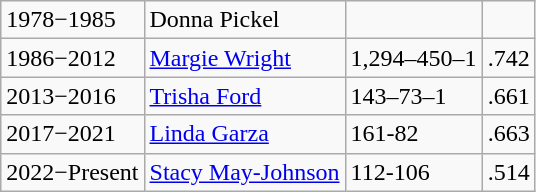<table class="wikitable">
<tr>
<td>1978−1985</td>
<td>Donna Pickel</td>
<td></td>
<td></td>
</tr>
<tr>
<td>1986−2012</td>
<td><a href='#'>Margie Wright</a></td>
<td>1,294–450–1</td>
<td>.742</td>
</tr>
<tr>
<td>2013−2016</td>
<td><a href='#'>Trisha Ford</a></td>
<td>143–73–1</td>
<td>.661</td>
</tr>
<tr>
<td>2017−2021</td>
<td><a href='#'>Linda Garza</a></td>
<td>161-82</td>
<td>.663</td>
</tr>
<tr>
<td>2022−Present</td>
<td><a href='#'>Stacy May-Johnson</a></td>
<td>112-106</td>
<td>.514</td>
</tr>
</table>
